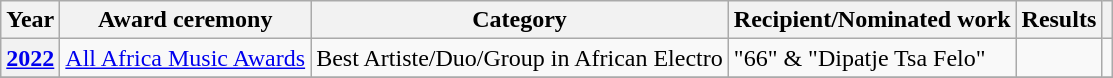<table class="wikitable plainrowheaders">
<tr>
<th>Year</th>
<th>Award ceremony</th>
<th>Category</th>
<th>Recipient/Nominated work</th>
<th>Results</th>
<th></th>
</tr>
<tr>
<th scope="row"><a href='#'>2022</a></th>
<td><a href='#'>All Africa Music Awards</a></td>
<td>Best Artiste/Duo/Group in African Electro</td>
<td>"66" & "Dipatje Tsa Felo"</td>
<td></td>
<td></td>
</tr>
<tr>
</tr>
</table>
